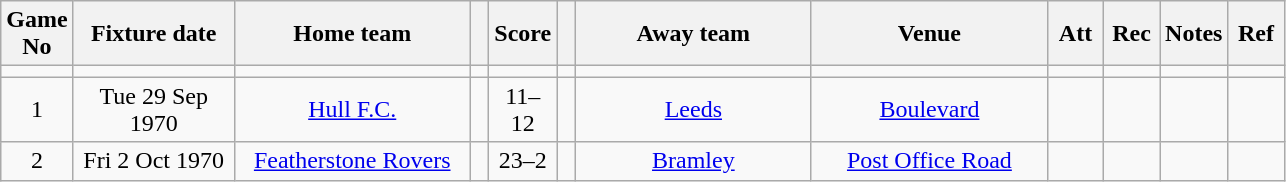<table class="wikitable" style="text-align:center;">
<tr>
<th width=20 abbr="No">Game No</th>
<th width=100 abbr="Date">Fixture date</th>
<th width=150 abbr="Home team">Home team</th>
<th width=5 abbr="space"></th>
<th width=20 abbr="Score">Score</th>
<th width=5 abbr="space"></th>
<th width=150 abbr="Away team">Away team</th>
<th width=150 abbr="Venue">Venue</th>
<th width=30 abbr="Att">Att</th>
<th width=30 abbr="Rec">Rec</th>
<th width=20 abbr="Notes">Notes</th>
<th width=30 abbr="Ref">Ref</th>
</tr>
<tr>
<td></td>
<td></td>
<td></td>
<td></td>
<td></td>
<td></td>
<td></td>
<td></td>
<td></td>
<td></td>
<td></td>
</tr>
<tr>
<td>1</td>
<td>Tue 29 Sep 1970</td>
<td><a href='#'>Hull F.C.</a></td>
<td></td>
<td>11–12</td>
<td></td>
<td><a href='#'>Leeds</a></td>
<td><a href='#'>Boulevard</a></td>
<td></td>
<td></td>
<td></td>
<td></td>
</tr>
<tr>
<td>2</td>
<td>Fri 2 Oct 1970</td>
<td><a href='#'>Featherstone Rovers</a></td>
<td></td>
<td>23–2</td>
<td></td>
<td><a href='#'>Bramley</a></td>
<td><a href='#'>Post Office Road</a></td>
<td></td>
<td></td>
<td></td>
<td></td>
</tr>
</table>
